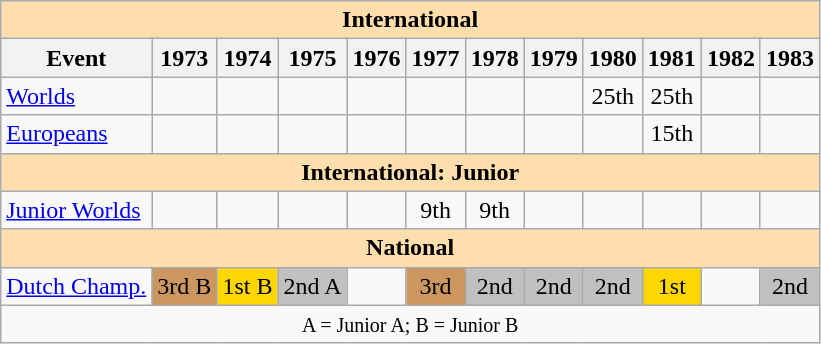<table class="wikitable" style="text-align:center">
<tr>
<th style="background-color: #ffdead; " colspan=12 align=center>International</th>
</tr>
<tr>
<th>Event</th>
<th>1973</th>
<th>1974</th>
<th>1975</th>
<th>1976</th>
<th>1977</th>
<th>1978</th>
<th>1979</th>
<th>1980</th>
<th>1981</th>
<th>1982</th>
<th>1983</th>
</tr>
<tr>
<td align=left><a href='#'>Worlds</a></td>
<td></td>
<td></td>
<td></td>
<td></td>
<td></td>
<td></td>
<td></td>
<td>25th</td>
<td>25th</td>
<td></td>
<td></td>
</tr>
<tr>
<td align=left><a href='#'>Europeans</a></td>
<td></td>
<td></td>
<td></td>
<td></td>
<td></td>
<td></td>
<td></td>
<td></td>
<td>15th</td>
<td></td>
<td></td>
</tr>
<tr>
<th style="background-color: #ffdead; " colspan=12 align=center>International: Junior</th>
</tr>
<tr>
<td align=left><a href='#'>Junior Worlds</a></td>
<td></td>
<td></td>
<td></td>
<td></td>
<td>9th</td>
<td>9th</td>
<td></td>
<td></td>
<td></td>
<td></td>
<td></td>
</tr>
<tr>
<th style="background-color: #ffdead; " colspan=12 align=center>National</th>
</tr>
<tr>
<td align=left><a href='#'>Dutch Champ.</a></td>
<td bgcolor=cc966>3rd B</td>
<td bgcolor=gold>1st B</td>
<td bgcolor=silver>2nd A</td>
<td></td>
<td bgcolor=cc966>3rd</td>
<td bgcolor=silver>2nd</td>
<td bgcolor=silver>2nd</td>
<td bgcolor=silver>2nd</td>
<td bgcolor=gold>1st</td>
<td></td>
<td bgcolor=silver>2nd</td>
</tr>
<tr>
<td colspan=12 align=center><small> A = Junior A; B = Junior B </small></td>
</tr>
</table>
